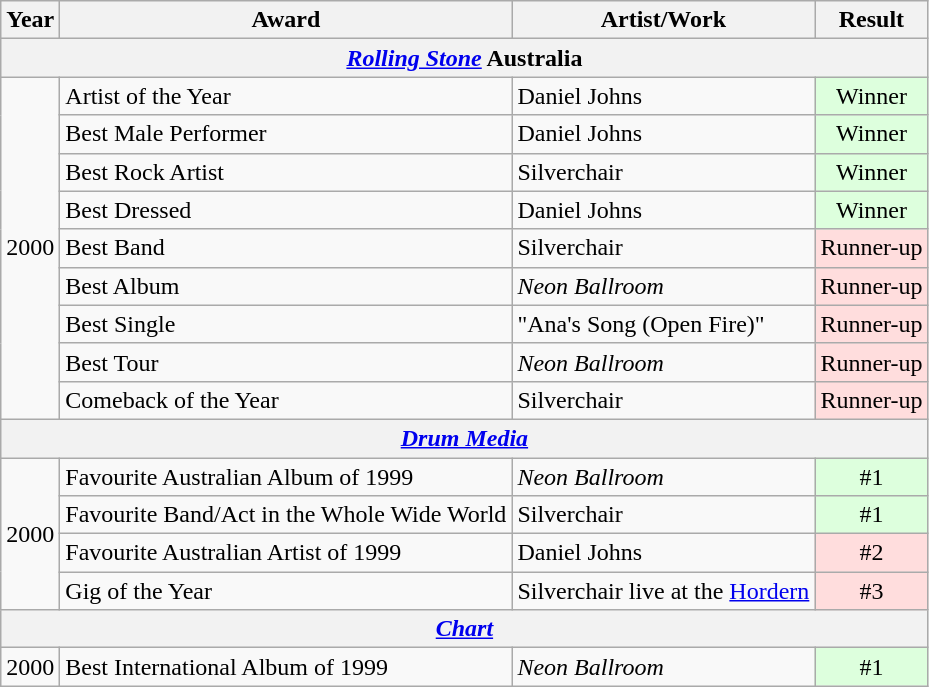<table class="wikitable">
<tr>
<th>Year</th>
<th>Award</th>
<th>Artist/Work</th>
<th>Result</th>
</tr>
<tr>
<th colspan="4"><em><a href='#'>Rolling Stone</a></em> Australia</th>
</tr>
<tr>
<td rowspan="9">2000</td>
<td>Artist of the Year</td>
<td>Daniel Johns</td>
<td style="text-align:center; background:#dfd;">Winner</td>
</tr>
<tr>
<td>Best Male Performer</td>
<td>Daniel Johns</td>
<td style="text-align:center; background:#dfd;">Winner</td>
</tr>
<tr>
<td>Best Rock Artist</td>
<td>Silverchair</td>
<td style="text-align:center; background:#dfd;">Winner</td>
</tr>
<tr>
<td>Best Dressed</td>
<td>Daniel Johns</td>
<td style="text-align:center; background:#dfd;">Winner</td>
</tr>
<tr>
<td>Best Band</td>
<td>Silverchair</td>
<td style="text-align:center; background:#fdd;">Runner-up</td>
</tr>
<tr>
<td>Best Album</td>
<td><em>Neon Ballroom</em></td>
<td style="text-align:center; background:#fdd;">Runner-up</td>
</tr>
<tr>
<td>Best Single</td>
<td>"Ana's Song (Open Fire)"</td>
<td style="text-align:center; background:#fdd;">Runner-up</td>
</tr>
<tr>
<td>Best Tour</td>
<td><em>Neon Ballroom</em></td>
<td style="text-align:center; background:#fdd;">Runner-up</td>
</tr>
<tr>
<td>Comeback of the Year</td>
<td>Silverchair</td>
<td style="text-align:center; background:#fdd;">Runner-up</td>
</tr>
<tr>
<th colspan="4"><em><a href='#'>Drum Media</a></em></th>
</tr>
<tr>
<td rowspan="4">2000</td>
<td>Favourite Australian Album of 1999</td>
<td><em>Neon Ballroom</em></td>
<td style="text-align:center; background:#dfd;">#1</td>
</tr>
<tr>
<td>Favourite Band/Act in the Whole Wide World</td>
<td>Silverchair</td>
<td style="text-align:center; background:#dfd;">#1</td>
</tr>
<tr>
<td>Favourite Australian Artist of 1999</td>
<td>Daniel Johns</td>
<td style="text-align:center; background:#fdd;">#2</td>
</tr>
<tr>
<td>Gig of the Year</td>
<td>Silverchair live at the <a href='#'>Hordern</a></td>
<td style="text-align:center; background:#fdd;">#3</td>
</tr>
<tr>
<th colspan="4"><em><a href='#'>Chart</a></em></th>
</tr>
<tr>
<td>2000</td>
<td>Best International Album of 1999</td>
<td><em>Neon Ballroom</em></td>
<td style="text-align:center; background:#dfd;">#1</td>
</tr>
</table>
